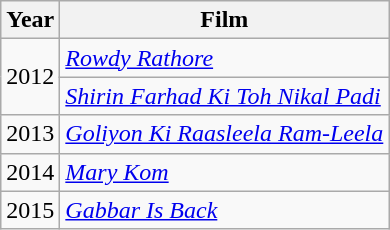<table class="wikitable sortable">
<tr>
<th>Year</th>
<th>Film</th>
</tr>
<tr>
<td rowspan="2">2012</td>
<td><em><a href='#'>Rowdy Rathore</a></em></td>
</tr>
<tr>
<td><em><a href='#'>Shirin Farhad Ki Toh Nikal Padi</a></em></td>
</tr>
<tr>
<td>2013</td>
<td><em><a href='#'>Goliyon Ki Raasleela Ram-Leela</a></em></td>
</tr>
<tr>
<td>2014</td>
<td><em><a href='#'>Mary Kom</a></em></td>
</tr>
<tr>
<td>2015</td>
<td><em><a href='#'>Gabbar Is Back</a></em></td>
</tr>
</table>
